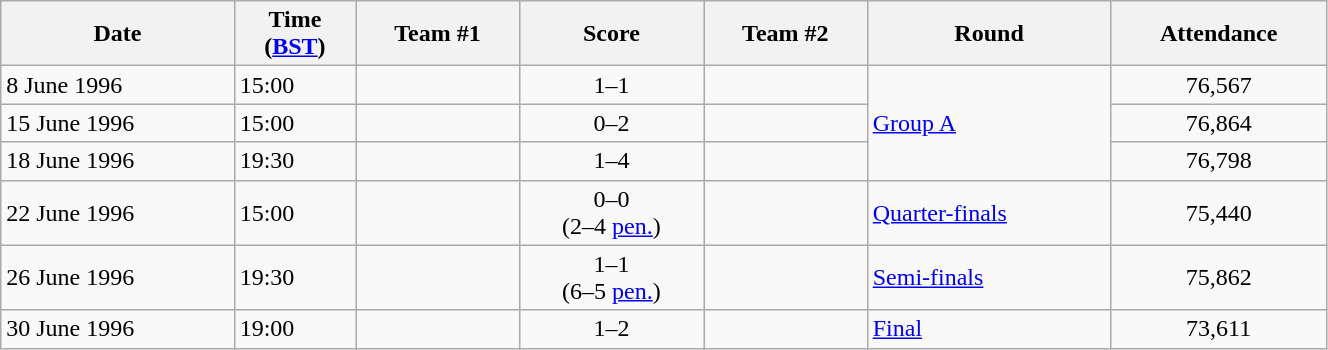<table class="wikitable sortable" style="text-align:left; width:70%;">
<tr>
<th>Date</th>
<th>Time<br>(<a href='#'>BST</a>)</th>
<th>Team #1</th>
<th>Score</th>
<th>Team #2</th>
<th>Round</th>
<th>Attendance</th>
</tr>
<tr>
<td>8 June 1996</td>
<td>15:00</td>
<td></td>
<td style="text-align:center;">1–1</td>
<td></td>
<td rowspan="3"><a href='#'>Group A</a></td>
<td style="text-align:center;">76,567</td>
</tr>
<tr>
<td>15 June 1996</td>
<td>15:00</td>
<td></td>
<td style="text-align:center;">0–2</td>
<td></td>
<td style="text-align:center;">76,864</td>
</tr>
<tr>
<td>18 June 1996</td>
<td>19:30</td>
<td></td>
<td style="text-align:center;">1–4</td>
<td></td>
<td style="text-align:center;">76,798</td>
</tr>
<tr>
<td>22 June 1996</td>
<td>15:00</td>
<td></td>
<td style="text-align:center;">0–0 <br>(2–4 <a href='#'>pen.</a>)</td>
<td></td>
<td><a href='#'>Quarter-finals</a></td>
<td style="text-align:center;">75,440</td>
</tr>
<tr>
<td>26 June 1996</td>
<td>19:30</td>
<td></td>
<td style="text-align:center;">1–1 <br>(6–5 <a href='#'>pen.</a>)</td>
<td></td>
<td><a href='#'>Semi-finals</a></td>
<td style="text-align:center;">75,862</td>
</tr>
<tr>
<td>30 June 1996</td>
<td>19:00</td>
<td></td>
<td style="text-align:center;">1–2 </td>
<td></td>
<td><a href='#'>Final</a></td>
<td style="text-align:center;">73,611</td>
</tr>
</table>
